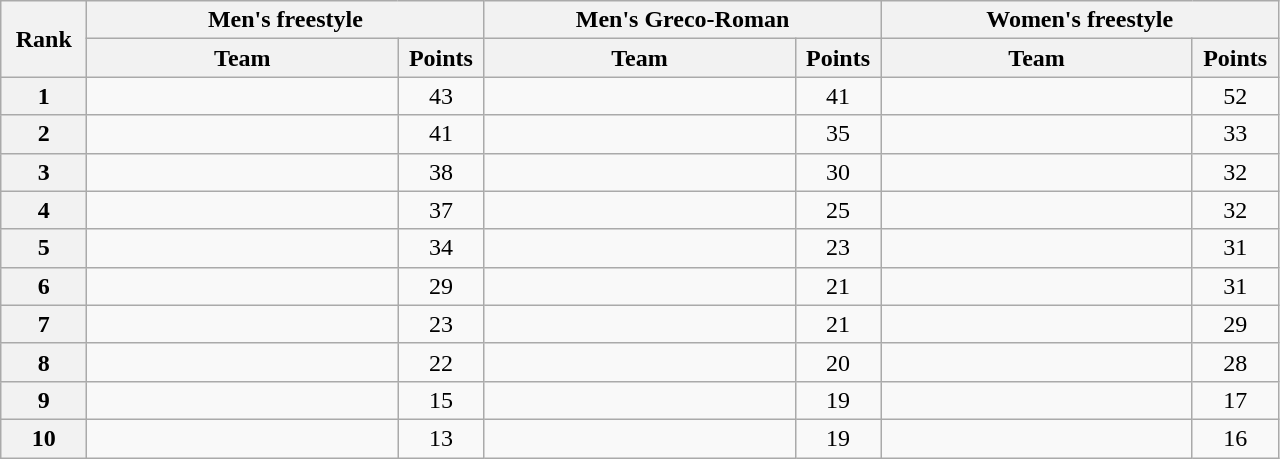<table class="wikitable" style="text-align:center;">
<tr>
<th width=50 rowspan="2">Rank</th>
<th colspan="2">Men's freestyle</th>
<th colspan="2">Men's Greco-Roman</th>
<th colspan="2">Women's freestyle</th>
</tr>
<tr>
<th width=200>Team</th>
<th width=50>Points</th>
<th width=200>Team</th>
<th width=50>Points</th>
<th width=200>Team</th>
<th width=50>Points</th>
</tr>
<tr>
<th>1</th>
<td align=left></td>
<td>43</td>
<td align=left></td>
<td>41</td>
<td align=left></td>
<td>52</td>
</tr>
<tr>
<th>2</th>
<td align=left></td>
<td>41</td>
<td align=left></td>
<td>35</td>
<td align=left></td>
<td>33</td>
</tr>
<tr>
<th>3</th>
<td align=left></td>
<td>38</td>
<td align=left></td>
<td>30</td>
<td align=left></td>
<td>32</td>
</tr>
<tr>
<th>4</th>
<td align=left></td>
<td>37</td>
<td align=left></td>
<td>25</td>
<td align=left></td>
<td>32</td>
</tr>
<tr>
<th>5</th>
<td align=left></td>
<td>34</td>
<td align=left></td>
<td>23</td>
<td align=left></td>
<td>31</td>
</tr>
<tr>
<th>6</th>
<td align=left></td>
<td>29</td>
<td align=left></td>
<td>21</td>
<td align=left></td>
<td>31</td>
</tr>
<tr>
<th>7</th>
<td align=left></td>
<td>23</td>
<td align=left></td>
<td>21</td>
<td align=left></td>
<td>29</td>
</tr>
<tr>
<th>8</th>
<td align=left></td>
<td>22</td>
<td align=left></td>
<td>20</td>
<td align=left></td>
<td>28</td>
</tr>
<tr>
<th>9</th>
<td align=left></td>
<td>15</td>
<td align=left></td>
<td>19</td>
<td align=left></td>
<td>17</td>
</tr>
<tr>
<th>10</th>
<td align=left></td>
<td>13</td>
<td align=left></td>
<td>19</td>
<td align=left></td>
<td>16</td>
</tr>
</table>
